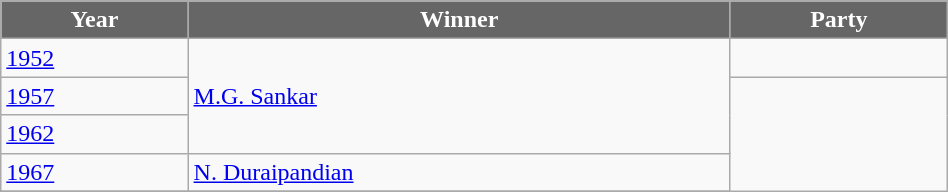<table class="wikitable" width="50%">
<tr>
<th style="background-color:#666666; color:white">Year</th>
<th style="background-color:#666666; color:white">Winner</th>
<th style="background-color:#666666; color:white" colspan="2">Party</th>
</tr>
<tr>
<td><a href='#'>1952</a></td>
<td rowspan=3><a href='#'>M.G. Sankar</a></td>
<td></td>
</tr>
<tr>
<td><a href='#'>1957</a></td>
</tr>
<tr>
<td><a href='#'>1962</a></td>
</tr>
<tr>
<td><a href='#'>1967</a></td>
<td><a href='#'>N. Duraipandian</a></td>
</tr>
<tr>
</tr>
</table>
